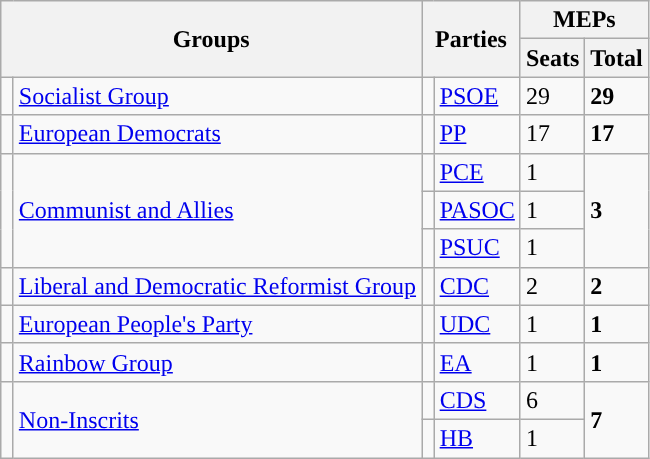<table class="wikitable" style="text-align:left;">
<tr>
<th rowspan="2" colspan="2">Groups</th>
<th rowspan="2" colspan="2">Parties</th>
<th colspan="2">MEPs</th>
</tr>
<tr>
<th>Seats</th>
<th>Total</th>
</tr>
<tr>
<td width="1" style="color:inherit;background:"></td>
<td><a href='#'>Socialist Group</a></td>
<td width="1" style="color:inherit;background:"></td>
<td><a href='#'>PSOE</a></td>
<td>29</td>
<td><strong>29</strong></td>
</tr>
<tr>
<td style="color:inherit;background:"></td>
<td><a href='#'>European Democrats</a></td>
<td style="color:inherit;background:"></td>
<td><a href='#'>PP</a></td>
<td>17</td>
<td><strong>17</strong></td>
</tr>
<tr>
<td rowspan="3" style="color:inherit;background:"></td>
<td rowspan="3"><a href='#'>Communist and Allies</a></td>
<td style="color:inherit;background:"></td>
<td><a href='#'>PCE</a></td>
<td>1</td>
<td rowspan="3"><strong>3</strong></td>
</tr>
<tr>
<td style="color:inherit;background:"></td>
<td><a href='#'>PASOC</a></td>
<td>1</td>
</tr>
<tr>
<td style="color:inherit;background:"></td>
<td><a href='#'>PSUC</a></td>
<td>1</td>
</tr>
<tr>
<td style="color:inherit;background:"></td>
<td><a href='#'>Liberal and Democratic Reformist Group</a></td>
<td style="color:inherit;background:"></td>
<td><a href='#'>CDC</a></td>
<td>2</td>
<td><strong>2</strong></td>
</tr>
<tr>
<td style="color:inherit;background:"></td>
<td><a href='#'>European People's Party</a></td>
<td style="color:inherit;background:"></td>
<td><a href='#'>UDC</a></td>
<td>1</td>
<td><strong>1</strong></td>
</tr>
<tr>
<td style="color:inherit;background:"></td>
<td><a href='#'>Rainbow Group</a></td>
<td style="color:inherit;background:"></td>
<td><a href='#'>EA</a></td>
<td>1</td>
<td><strong>1</strong></td>
</tr>
<tr>
<td rowspan="2" style="color:inherit;background:"></td>
<td rowspan="2"><a href='#'>Non-Inscrits</a></td>
<td style="color:inherit;background:"></td>
<td><a href='#'>CDS</a></td>
<td>6</td>
<td rowspan="2"><strong>7</strong></td>
</tr>
<tr>
<td style="color:inherit;background:"></td>
<td><a href='#'>HB</a></td>
<td>1</td>
</tr>
</table>
